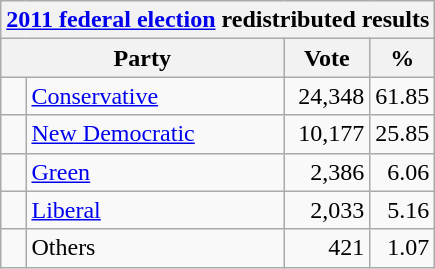<table class="wikitable">
<tr>
<th colspan="4"><a href='#'>2011 federal election</a> redistributed results</th>
</tr>
<tr>
<th bgcolor="#DDDDFF" width="130px" colspan="2">Party</th>
<th bgcolor="#DDDDFF" width="50px">Vote</th>
<th bgcolor="#DDDDFF" width="30px">%</th>
</tr>
<tr>
<td> </td>
<td><a href='#'>Conservative</a></td>
<td align="right">24,348</td>
<td align="right">61.85</td>
</tr>
<tr>
<td> </td>
<td><a href='#'>New Democratic</a></td>
<td align="right">10,177</td>
<td align="right">25.85</td>
</tr>
<tr>
<td> </td>
<td><a href='#'>Green</a></td>
<td align="right">2,386</td>
<td align="right">6.06</td>
</tr>
<tr>
<td> </td>
<td><a href='#'>Liberal</a></td>
<td align="right">2,033</td>
<td align="right">5.16</td>
</tr>
<tr>
<td> </td>
<td>Others</td>
<td align="right">421</td>
<td align="right">1.07</td>
</tr>
</table>
